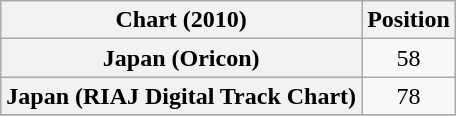<table class="wikitable plainrowheaders">
<tr>
<th>Chart (2010)</th>
<th>Position</th>
</tr>
<tr>
<th scope="row">Japan (Oricon)</th>
<td align="center">58</td>
</tr>
<tr>
<th scope="row">Japan (RIAJ Digital Track Chart)</th>
<td align="center">78</td>
</tr>
<tr>
</tr>
</table>
